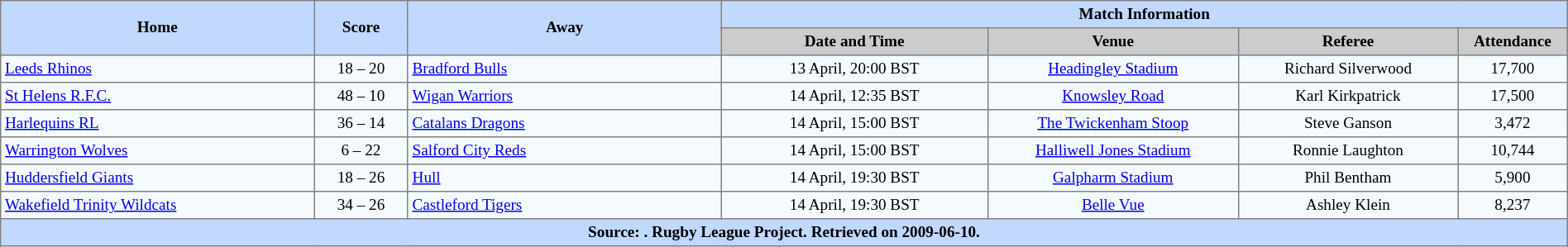<table border="1" cellpadding="3" cellspacing="0" style="border-collapse:collapse; font-size:80%; text-align:center; width:100%;">
<tr style="background:#c1d8ff;">
<th rowspan="2" style="width:20%;">Home</th>
<th rowspan="2" style="width:6%;">Score</th>
<th rowspan="2" style="width:20%;">Away</th>
<th colspan=6>Match Information</th>
</tr>
<tr style="background:#ccc;">
<th width=17%>Date and Time</th>
<th width=16%>Venue</th>
<th width=14%>Referee</th>
<th width=7%>Attendance</th>
</tr>
<tr style="background:#f5faff;">
<td align=left> <a href='#'>Leeds Rhinos</a></td>
<td>18 – 20</td>
<td align=left> <a href='#'>Bradford Bulls</a></td>
<td>13 April, 20:00 BST</td>
<td><a href='#'>Headingley Stadium</a></td>
<td>Richard Silverwood</td>
<td>17,700</td>
</tr>
<tr style="background:#f5faff;">
<td align=left> <a href='#'>St Helens R.F.C.</a></td>
<td>48 – 10</td>
<td align=left> <a href='#'>Wigan Warriors</a></td>
<td>14 April, 12:35 BST</td>
<td><a href='#'>Knowsley Road</a></td>
<td>Karl Kirkpatrick</td>
<td>17,500</td>
</tr>
<tr style="background:#f5faff;">
<td align=left> <a href='#'>Harlequins RL</a></td>
<td>36 – 14</td>
<td align=left> <a href='#'>Catalans Dragons</a></td>
<td>14 April, 15:00 BST</td>
<td><a href='#'>The Twickenham Stoop</a></td>
<td>Steve Ganson</td>
<td>3,472</td>
</tr>
<tr style="background:#f5faff;">
<td align=left> <a href='#'>Warrington Wolves</a></td>
<td>6 – 22</td>
<td align=left> <a href='#'>Salford City Reds</a></td>
<td>14 April, 15:00 BST</td>
<td><a href='#'>Halliwell Jones Stadium</a></td>
<td>Ronnie Laughton</td>
<td>10,744</td>
</tr>
<tr style="background:#f5faff;">
<td align=left> <a href='#'>Huddersfield Giants</a></td>
<td>18 – 26</td>
<td align=left> <a href='#'>Hull</a></td>
<td>14 April, 19:30 BST</td>
<td><a href='#'>Galpharm Stadium</a></td>
<td>Phil Bentham</td>
<td>5,900</td>
</tr>
<tr style="background:#f5faff;">
<td align=left> <a href='#'>Wakefield Trinity Wildcats</a></td>
<td>34 – 26</td>
<td align=left> <a href='#'>Castleford Tigers</a></td>
<td>14 April, 19:30 BST</td>
<td><a href='#'>Belle Vue</a></td>
<td>Ashley Klein</td>
<td>8,237</td>
</tr>
<tr style="background:#c1d8ff;">
<th colspan=10>Source: . Rugby League Project. Retrieved on 2009-06-10.</th>
</tr>
</table>
